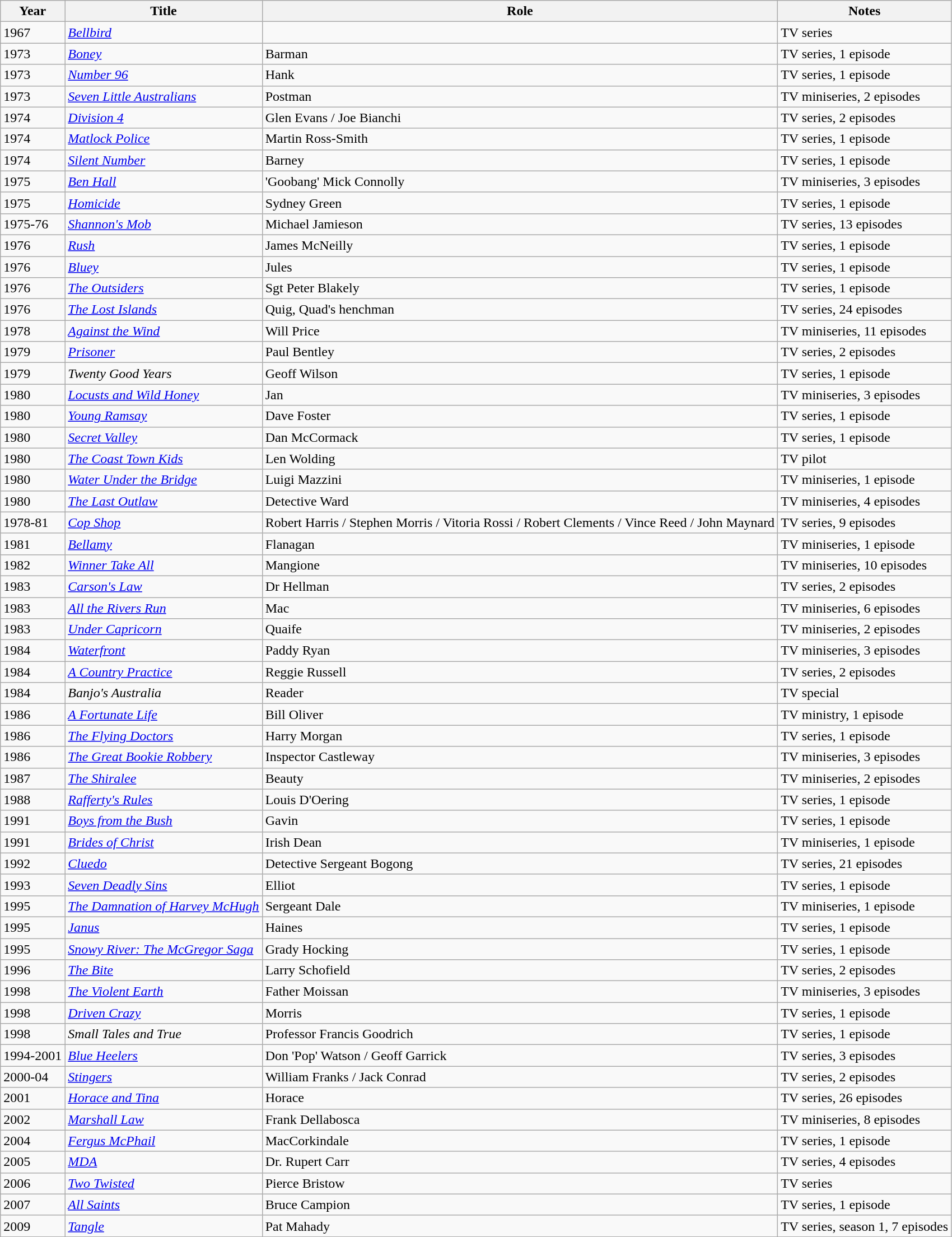<table class="wikitable">
<tr>
<th>Year</th>
<th>Title</th>
<th>Role</th>
<th>Notes</th>
</tr>
<tr>
<td>1967</td>
<td><em><a href='#'>Bellbird</a></em></td>
<td></td>
<td>TV series</td>
</tr>
<tr>
<td>1973</td>
<td><em><a href='#'>Boney</a></em></td>
<td>Barman</td>
<td>TV series, 1 episode</td>
</tr>
<tr>
<td>1973</td>
<td><em><a href='#'>Number 96</a></em></td>
<td>Hank</td>
<td>TV series, 1 episode</td>
</tr>
<tr>
<td>1973</td>
<td><em><a href='#'>Seven Little Australians</a></em></td>
<td>Postman</td>
<td>TV miniseries, 2 episodes</td>
</tr>
<tr>
<td>1974</td>
<td><em><a href='#'>Division 4</a></em></td>
<td>Glen Evans / Joe Bianchi</td>
<td>TV series, 2 episodes</td>
</tr>
<tr>
<td>1974</td>
<td><em><a href='#'>Matlock Police</a></em></td>
<td>Martin Ross-Smith</td>
<td>TV series, 1 episode</td>
</tr>
<tr>
<td>1974</td>
<td><em><a href='#'>Silent Number</a></em></td>
<td>Barney</td>
<td>TV series, 1 episode</td>
</tr>
<tr>
<td>1975</td>
<td><em><a href='#'>Ben Hall</a></em></td>
<td>'Goobang' Mick Connolly</td>
<td>TV miniseries, 3  episodes</td>
</tr>
<tr>
<td>1975</td>
<td><em><a href='#'>Homicide</a></em></td>
<td>Sydney Green</td>
<td>TV series, 1 episode</td>
</tr>
<tr>
<td>1975-76</td>
<td><em><a href='#'>Shannon's Mob</a></em></td>
<td>Michael Jamieson</td>
<td>TV series, 13 episodes</td>
</tr>
<tr>
<td>1976</td>
<td><em><a href='#'>Rush</a></em></td>
<td>James McNeilly</td>
<td>TV series, 1 episode</td>
</tr>
<tr>
<td>1976</td>
<td><em><a href='#'>Bluey</a></em></td>
<td>Jules</td>
<td>TV series, 1 episode</td>
</tr>
<tr>
<td>1976</td>
<td><em><a href='#'>The Outsiders</a></em></td>
<td>Sgt Peter Blakely</td>
<td>TV series, 1 episode</td>
</tr>
<tr>
<td>1976</td>
<td><em><a href='#'>The Lost Islands</a></em></td>
<td>Quig, Quad's henchman</td>
<td>TV series, 24 episodes</td>
</tr>
<tr>
<td>1978</td>
<td><em><a href='#'>Against the Wind</a></em></td>
<td>Will Price</td>
<td>TV miniseries, 11 episodes</td>
</tr>
<tr>
<td>1979</td>
<td><em><a href='#'>Prisoner</a></em></td>
<td>Paul Bentley</td>
<td>TV series, 2 episodes</td>
</tr>
<tr>
<td>1979</td>
<td><em>Twenty Good Years</em></td>
<td>Geoff Wilson</td>
<td>TV series, 1 episode</td>
</tr>
<tr>
<td>1980</td>
<td><em><a href='#'>Locusts and Wild Honey</a></em></td>
<td>Jan</td>
<td>TV miniseries, 3 episodes</td>
</tr>
<tr>
<td>1980</td>
<td><em><a href='#'>Young Ramsay</a></em></td>
<td>Dave Foster</td>
<td>TV series, 1 episode</td>
</tr>
<tr>
<td>1980</td>
<td><em><a href='#'>Secret Valley</a></em></td>
<td>Dan McCormack</td>
<td>TV series, 1 episode</td>
</tr>
<tr>
<td>1980</td>
<td><em><a href='#'>The Coast Town Kids</a></em></td>
<td>Len Wolding</td>
<td>TV pilot</td>
</tr>
<tr>
<td>1980</td>
<td><em><a href='#'>Water Under the Bridge</a></em></td>
<td>Luigi Mazzini</td>
<td>TV miniseries, 1 episode</td>
</tr>
<tr>
<td>1980</td>
<td><em><a href='#'>The Last Outlaw</a></em></td>
<td>Detective Ward</td>
<td>TV miniseries, 4 episodes</td>
</tr>
<tr>
<td>1978-81</td>
<td><em><a href='#'>Cop Shop</a></em></td>
<td>Robert Harris / Stephen Morris / Vitoria Rossi / Robert Clements / Vince Reed / John Maynard</td>
<td>TV series, 9 episodes</td>
</tr>
<tr>
<td>1981</td>
<td><em><a href='#'>Bellamy</a></em></td>
<td>Flanagan</td>
<td>TV miniseries, 1 episode</td>
</tr>
<tr>
<td>1982</td>
<td><em><a href='#'>Winner Take All</a></em></td>
<td>Mangione</td>
<td>TV miniseries, 10 episodes</td>
</tr>
<tr>
<td>1983</td>
<td><em><a href='#'>Carson's Law</a></em></td>
<td>Dr Hellman</td>
<td>TV series, 2 episodes</td>
</tr>
<tr>
<td>1983</td>
<td><em><a href='#'>All the Rivers Run</a></em></td>
<td>Mac</td>
<td>TV miniseries, 6 episodes</td>
</tr>
<tr>
<td>1983</td>
<td><em><a href='#'>Under Capricorn</a></em></td>
<td>Quaife</td>
<td>TV miniseries, 2 episodes</td>
</tr>
<tr>
<td>1984</td>
<td><em><a href='#'>Waterfront</a></em></td>
<td>Paddy Ryan</td>
<td>TV miniseries, 3 episodes</td>
</tr>
<tr>
<td>1984</td>
<td><em><a href='#'>A Country Practice</a></em></td>
<td>Reggie Russell</td>
<td>TV series, 2 episodes</td>
</tr>
<tr>
<td>1984</td>
<td><em>Banjo's Australia</em></td>
<td>Reader</td>
<td>TV special</td>
</tr>
<tr>
<td>1986</td>
<td><em><a href='#'>A Fortunate Life</a></em></td>
<td>Bill Oliver</td>
<td>TV ministry, 1 episode</td>
</tr>
<tr>
<td>1986</td>
<td><em><a href='#'>The Flying Doctors</a></em></td>
<td>Harry Morgan</td>
<td>TV series, 1 episode</td>
</tr>
<tr>
<td>1986</td>
<td><em><a href='#'>The Great Bookie Robbery</a></em></td>
<td>Inspector Castleway</td>
<td>TV miniseries, 3 episodes</td>
</tr>
<tr>
<td>1987</td>
<td><em><a href='#'>The Shiralee</a></em></td>
<td>Beauty</td>
<td>TV miniseries, 2 episodes</td>
</tr>
<tr>
<td>1988</td>
<td><em><a href='#'>Rafferty's Rules</a></em></td>
<td>Louis D'Oering</td>
<td>TV series, 1 episode</td>
</tr>
<tr>
<td>1991</td>
<td><em><a href='#'>Boys from the Bush</a></em></td>
<td>Gavin</td>
<td>TV series, 1 episode</td>
</tr>
<tr>
<td>1991</td>
<td><em><a href='#'>Brides of Christ</a></em></td>
<td>Irish Dean</td>
<td>TV miniseries, 1 episode</td>
</tr>
<tr>
<td>1992</td>
<td><em><a href='#'>Cluedo</a></em></td>
<td>Detective Sergeant Bogong</td>
<td>TV series, 21 episodes</td>
</tr>
<tr>
<td>1993</td>
<td><em><a href='#'>Seven Deadly Sins</a></em></td>
<td>Elliot</td>
<td>TV series, 1 episode</td>
</tr>
<tr>
<td>1995</td>
<td><em><a href='#'>The Damnation of Harvey McHugh</a></em></td>
<td>Sergeant Dale</td>
<td>TV miniseries, 1 episode</td>
</tr>
<tr>
<td>1995</td>
<td><em><a href='#'>Janus</a></em></td>
<td>Haines</td>
<td>TV series, 1 episode</td>
</tr>
<tr>
<td>1995</td>
<td><em><a href='#'>Snowy River: The McGregor Saga</a></em></td>
<td>Grady Hocking</td>
<td>TV series, 1 episode</td>
</tr>
<tr>
<td>1996</td>
<td><em><a href='#'>The Bite</a></em></td>
<td>Larry Schofield</td>
<td>TV series, 2 episodes</td>
</tr>
<tr>
<td>1998</td>
<td><em><a href='#'>The Violent Earth</a></em></td>
<td>Father Moissan</td>
<td>TV miniseries, 3 episodes</td>
</tr>
<tr>
<td>1998</td>
<td><em><a href='#'>Driven Crazy</a></em></td>
<td>Morris</td>
<td>TV series, 1 episode</td>
</tr>
<tr>
<td>1998</td>
<td><em>Small Tales and True</em></td>
<td>Professor Francis Goodrich</td>
<td>TV series, 1 episode</td>
</tr>
<tr>
<td>1994-2001</td>
<td><em><a href='#'>Blue Heelers</a></em></td>
<td>Don 'Pop' Watson / Geoff Garrick</td>
<td>TV series, 3 episodes</td>
</tr>
<tr>
<td>2000-04</td>
<td><em><a href='#'>Stingers</a></em></td>
<td>William Franks / Jack Conrad</td>
<td>TV series, 2 episodes</td>
</tr>
<tr>
<td>2001</td>
<td><em><a href='#'>Horace and Tina</a></em></td>
<td>Horace</td>
<td>TV series, 26 episodes</td>
</tr>
<tr>
<td>2002</td>
<td><em><a href='#'>Marshall Law</a></em></td>
<td>Frank Dellabosca</td>
<td>TV miniseries, 8 episodes</td>
</tr>
<tr>
<td>2004</td>
<td><em><a href='#'>Fergus McPhail</a></em></td>
<td>MacCorkindale</td>
<td>TV series, 1 episode</td>
</tr>
<tr>
<td>2005</td>
<td><em><a href='#'>MDA</a></em></td>
<td>Dr. Rupert Carr</td>
<td>TV series, 4 episodes</td>
</tr>
<tr>
<td>2006</td>
<td><em><a href='#'>Two Twisted</a></em></td>
<td>Pierce Bristow</td>
<td>TV series</td>
</tr>
<tr>
<td>2007</td>
<td><em><a href='#'>All Saints</a></em></td>
<td>Bruce Campion</td>
<td>TV series, 1 episode</td>
</tr>
<tr>
<td>2009</td>
<td><em><a href='#'>Tangle</a></em></td>
<td>Pat Mahady</td>
<td>TV series, season 1, 7 episodes</td>
</tr>
</table>
